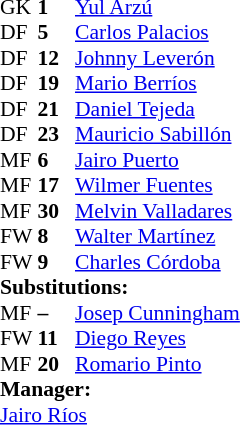<table style = "font-size: 90%" cellspacing = "0" cellpadding = "0">
<tr>
<td colspan = 4></td>
</tr>
<tr>
<th style="width:25px;"></th>
<th style="width:25px;"></th>
</tr>
<tr>
<td>GK</td>
<td><strong>1</strong></td>
<td> <a href='#'>Yul Arzú</a></td>
</tr>
<tr>
<td>DF</td>
<td><strong>5</strong></td>
<td> <a href='#'>Carlos Palacios</a></td>
</tr>
<tr>
<td>DF</td>
<td><strong>12</strong></td>
<td> <a href='#'>Johnny Leverón</a></td>
<td></td>
<td></td>
</tr>
<tr>
<td>DF</td>
<td><strong>19</strong></td>
<td> <a href='#'>Mario Berríos</a></td>
</tr>
<tr>
<td>DF</td>
<td><strong>21</strong></td>
<td> <a href='#'>Daniel Tejeda</a></td>
</tr>
<tr>
<td>DF</td>
<td><strong>23</strong></td>
<td> <a href='#'>Mauricio Sabillón</a></td>
</tr>
<tr>
<td>MF</td>
<td><strong>6</strong></td>
<td> <a href='#'>Jairo Puerto</a></td>
</tr>
<tr>
<td>MF</td>
<td><strong>17</strong></td>
<td> <a href='#'>Wilmer Fuentes</a></td>
<td></td>
<td></td>
</tr>
<tr>
<td>MF</td>
<td><strong>30</strong></td>
<td> <a href='#'>Melvin Valladares</a></td>
<td></td>
<td></td>
</tr>
<tr>
<td>FW</td>
<td><strong>8</strong></td>
<td> <a href='#'>Walter Martínez</a></td>
</tr>
<tr>
<td>FW</td>
<td><strong>9</strong></td>
<td> <a href='#'>Charles Córdoba</a></td>
<td></td>
<td></td>
</tr>
<tr>
<td colspan = 3><strong>Substitutions:</strong></td>
</tr>
<tr>
<td>MF</td>
<td><strong>–</strong></td>
<td> <a href='#'>Josep Cunningham</a></td>
<td></td>
<td></td>
<td></td>
<td></td>
</tr>
<tr>
<td>FW</td>
<td><strong>11</strong></td>
<td> <a href='#'>Diego Reyes</a></td>
<td></td>
<td></td>
</tr>
<tr>
<td>MF</td>
<td><strong>20</strong></td>
<td> <a href='#'>Romario Pinto</a></td>
<td></td>
<td></td>
</tr>
<tr>
<td colspan = 3><strong>Manager:</strong></td>
</tr>
<tr>
<td colspan = 3> <a href='#'>Jairo Ríos</a></td>
</tr>
</table>
